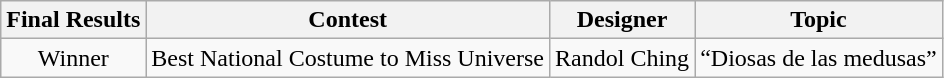<table class="wikitable">
<tr>
<th>Final Results</th>
<th>Contest</th>
<th>Designer</th>
<th>Topic</th>
</tr>
<tr>
<td align="center">Winner</td>
<td>Best National Costume to Miss Universe</td>
<td>Randol Ching</td>
<td>“Diosas de las medusas”</td>
</tr>
</table>
